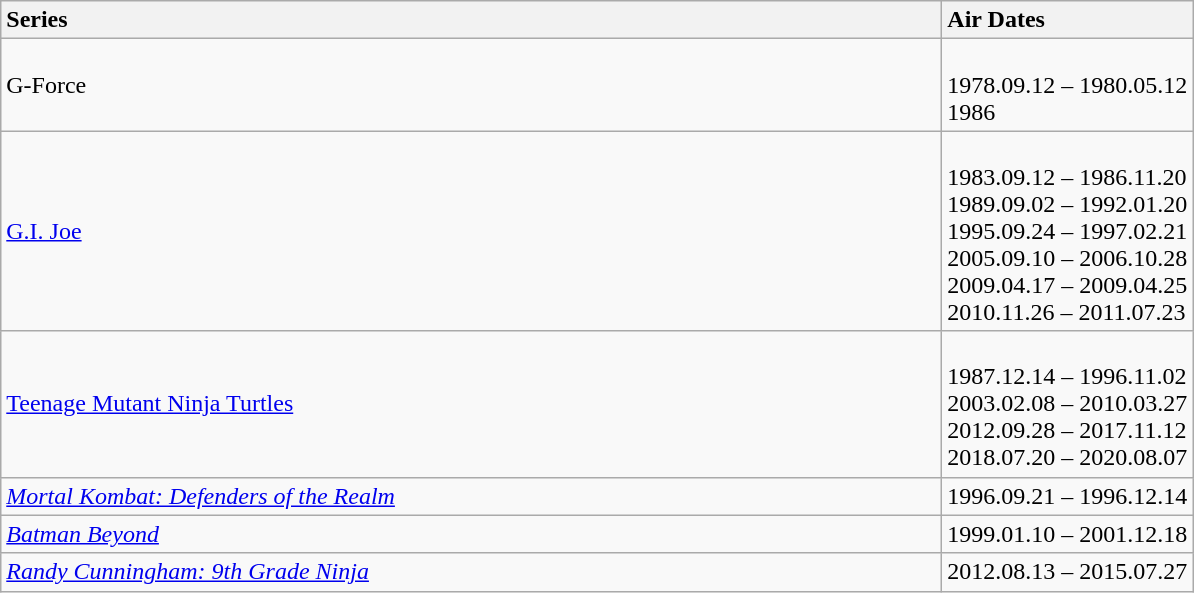<table class="wikitable" border="1">
<tr>
<th width="620" style="text-align:left;">Series</th>
<th width="160" style="text-align:left;">Air Dates</th>
</tr>
<tr>
<td>G-Force <br></td>
<td><br>1978.09.12 – 1980.05.12<br>1986</td>
</tr>
<tr>
<td><a href='#'>G.I. Joe</a><br></td>
<td><br>1983.09.12 – 1986.11.20<br>1989.09.02 – 1992.01.20<br>1995.09.24 – 1997.02.21<br>2005.09.10 – 2006.10.28<br>2009.04.17 – 2009.04.25<br>2010.11.26 – 2011.07.23</td>
</tr>
<tr>
<td><a href='#'>Teenage Mutant Ninja Turtles</a><br></td>
<td><br>1987.12.14 – 1996.11.02<br>2003.02.08 – 2010.03.27<br>2012.09.28 – 2017.11.12<br>2018.07.20 – 2020.08.07</td>
</tr>
<tr>
<td><em><a href='#'>Mortal Kombat: Defenders of the Realm</a></em></td>
<td>1996.09.21 – 1996.12.14</td>
</tr>
<tr>
<td><em><a href='#'>Batman Beyond</a></em></td>
<td>1999.01.10 – 2001.12.18</td>
</tr>
<tr>
<td><em><a href='#'>Randy Cunningham: 9th Grade Ninja</a></em></td>
<td>2012.08.13 – 2015.07.27</td>
</tr>
</table>
